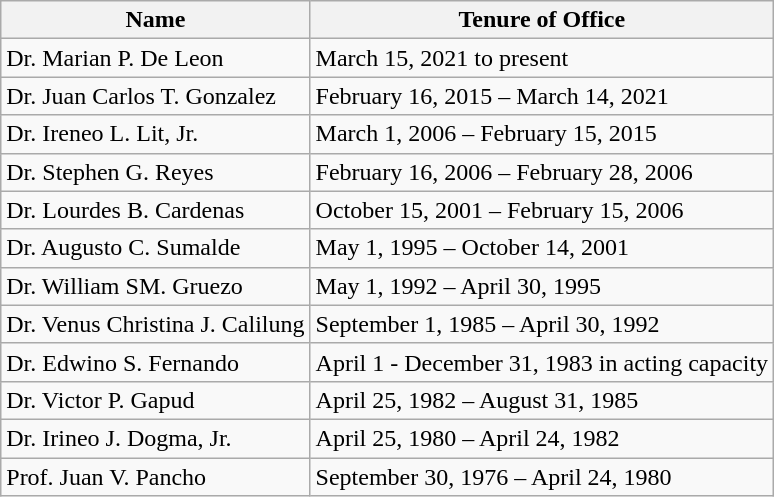<table class="wikitable">
<tr>
<th>Name</th>
<th>Tenure of Office</th>
</tr>
<tr>
<td>Dr. Marian P. De Leon</td>
<td>March 15, 2021 to present</td>
</tr>
<tr>
<td>Dr. Juan Carlos T. Gonzalez</td>
<td>February 16, 2015 – March 14, 2021</td>
</tr>
<tr>
<td>Dr. Ireneo L. Lit, Jr.</td>
<td>March 1, 2006 – February 15, 2015</td>
</tr>
<tr>
<td>Dr. Stephen G. Reyes</td>
<td>February 16, 2006 – February 28, 2006</td>
</tr>
<tr>
<td>Dr. Lourdes B. Cardenas</td>
<td>October 15, 2001 – February 15, 2006</td>
</tr>
<tr>
<td>Dr. Augusto C. Sumalde</td>
<td>May 1, 1995 – October 14, 2001</td>
</tr>
<tr>
<td>Dr. William SM. Gruezo</td>
<td>May 1, 1992 – April 30, 1995</td>
</tr>
<tr>
<td>Dr. Venus Christina J. Calilung</td>
<td>September 1, 1985 – April 30, 1992</td>
</tr>
<tr>
<td>Dr. Edwino S. Fernando</td>
<td>April 1 - December 31, 1983 in acting capacity</td>
</tr>
<tr>
<td>Dr. Victor P. Gapud</td>
<td>April 25, 1982 – August 31, 1985</td>
</tr>
<tr>
<td>Dr. Irineo J. Dogma, Jr.</td>
<td>April 25, 1980 – April 24, 1982</td>
</tr>
<tr>
<td>Prof. Juan V. Pancho</td>
<td>September 30, 1976 – April 24, 1980</td>
</tr>
</table>
